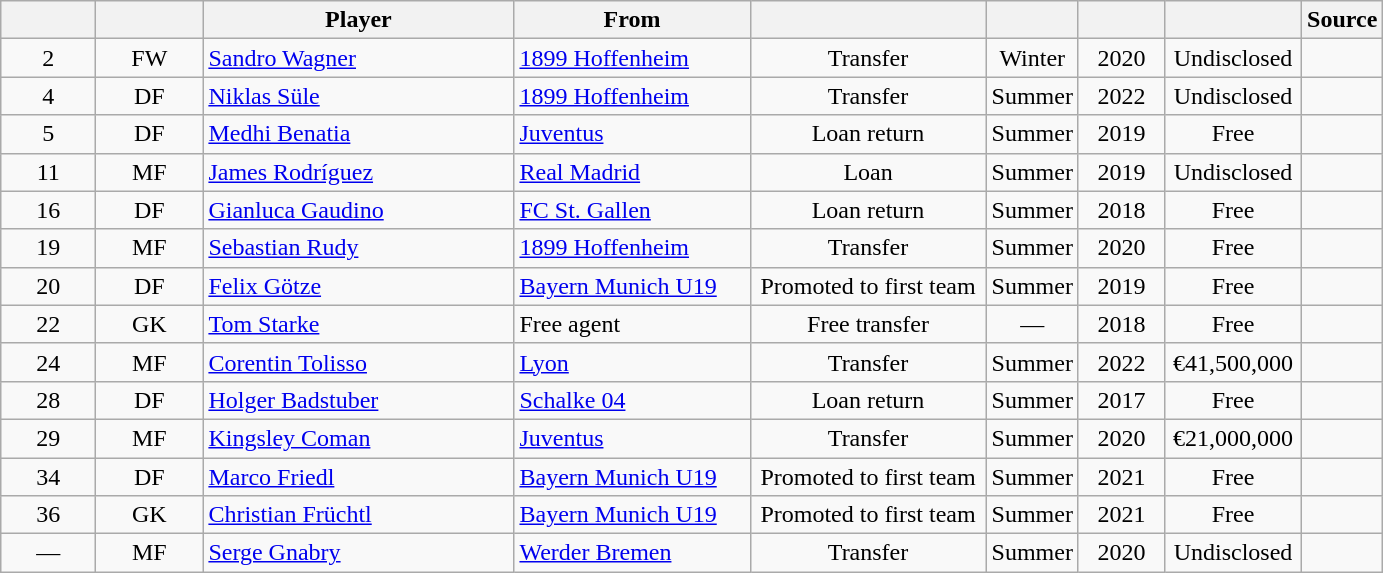<table class="wikitable" style="text-align:center;">
<tr>
<th style="width:56px;"></th>
<th style="width:64px;"></th>
<th style="width:200px;">Player</th>
<th style="width:150px;">From</th>
<th style="width:150px;"></th>
<th></th>
<th style="width:50px;"></th>
<th style="width:84px;"></th>
<th>Source</th>
</tr>
<tr>
<td>2</td>
<td>FW</td>
<td align=left> <a href='#'>Sandro Wagner</a></td>
<td style="text-align:left"><a href='#'>1899 Hoffenheim</a></td>
<td>Transfer</td>
<td>Winter</td>
<td>2020</td>
<td>Undisclosed</td>
<td></td>
</tr>
<tr>
<td>4</td>
<td>DF</td>
<td align=left> <a href='#'>Niklas Süle</a></td>
<td style="text-align:left"><a href='#'>1899 Hoffenheim</a></td>
<td>Transfer</td>
<td>Summer</td>
<td>2022</td>
<td>Undisclosed</td>
<td></td>
</tr>
<tr>
<td>5</td>
<td>DF</td>
<td align=left> <a href='#'>Medhi Benatia</a></td>
<td style="text-align:left"> <a href='#'>Juventus</a></td>
<td>Loan return</td>
<td>Summer</td>
<td>2019</td>
<td>Free</td>
<td></td>
</tr>
<tr>
<td>11</td>
<td>MF</td>
<td align=left> <a href='#'>James Rodríguez</a></td>
<td style="text-align:left"> <a href='#'>Real Madrid</a></td>
<td>Loan</td>
<td>Summer</td>
<td>2019</td>
<td>Undisclosed</td>
<td></td>
</tr>
<tr>
<td>16</td>
<td>DF</td>
<td align=left> <a href='#'>Gianluca Gaudino</a></td>
<td style="text-align:left"> <a href='#'>FC St. Gallen</a></td>
<td>Loan return</td>
<td>Summer</td>
<td>2018</td>
<td>Free</td>
<td></td>
</tr>
<tr>
<td>19</td>
<td>MF</td>
<td align=left> <a href='#'>Sebastian Rudy</a></td>
<td style="text-align:left"><a href='#'>1899 Hoffenheim</a></td>
<td>Transfer</td>
<td>Summer</td>
<td>2020</td>
<td>Free</td>
<td></td>
</tr>
<tr>
<td>20</td>
<td>DF</td>
<td align=left> <a href='#'>Felix Götze</a></td>
<td style="text-align:left"><a href='#'>Bayern Munich U19</a></td>
<td>Promoted to first team</td>
<td>Summer</td>
<td>2019</td>
<td>Free</td>
<td></td>
</tr>
<tr>
<td>22</td>
<td>GK</td>
<td align=left> <a href='#'>Tom Starke</a></td>
<td style="text-align:left">Free agent</td>
<td>Free transfer</td>
<td>—</td>
<td>2018</td>
<td>Free</td>
<td></td>
</tr>
<tr>
<td>24</td>
<td>MF</td>
<td align=left> <a href='#'>Corentin Tolisso</a></td>
<td style="text-align:left"> <a href='#'>Lyon</a></td>
<td>Transfer</td>
<td>Summer</td>
<td>2022</td>
<td>€41,500,000</td>
<td></td>
</tr>
<tr>
<td>28</td>
<td>DF</td>
<td align=left> <a href='#'>Holger Badstuber</a></td>
<td style="text-align:left"><a href='#'>Schalke 04</a></td>
<td>Loan return</td>
<td>Summer</td>
<td>2017</td>
<td>Free</td>
<td></td>
</tr>
<tr>
<td>29</td>
<td>MF</td>
<td align=left> <a href='#'>Kingsley Coman</a></td>
<td style="text-align:left"> <a href='#'>Juventus</a></td>
<td>Transfer</td>
<td>Summer</td>
<td>2020</td>
<td>€21,000,000</td>
<td></td>
</tr>
<tr>
<td>34</td>
<td>DF</td>
<td align=left> <a href='#'>Marco Friedl</a></td>
<td style="text-align:left"><a href='#'>Bayern Munich U19</a></td>
<td>Promoted to first team</td>
<td>Summer</td>
<td>2021</td>
<td>Free</td>
<td></td>
</tr>
<tr>
<td>36</td>
<td>GK</td>
<td align=left> <a href='#'>Christian Früchtl</a></td>
<td style="text-align:left"><a href='#'>Bayern Munich U19</a></td>
<td>Promoted to first team</td>
<td>Summer</td>
<td>2021</td>
<td>Free</td>
<td></td>
</tr>
<tr>
<td>—</td>
<td>MF</td>
<td align=left> <a href='#'>Serge Gnabry</a></td>
<td style="text-align:left"><a href='#'>Werder Bremen</a></td>
<td>Transfer</td>
<td>Summer</td>
<td>2020</td>
<td>Undisclosed</td>
<td></td>
</tr>
</table>
